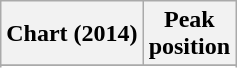<table class="wikitable plainrowheaders">
<tr>
<th scope="col">Chart (2014)</th>
<th scope="col">Peak<br>position</th>
</tr>
<tr>
</tr>
<tr>
</tr>
<tr>
</tr>
<tr>
</tr>
<tr>
</tr>
<tr>
</tr>
</table>
